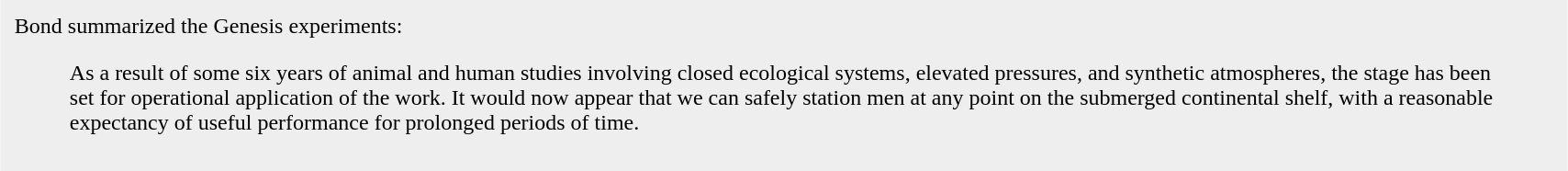<table border="0" cellpadding="10" cellspacing="0" align="center" width="90%" style="background-color: #EEEEEE;">
<tr ---->
<td>Bond summarized the Genesis experiments: <blockquote><div>As a result of some six years of animal and human studies involving closed ecological systems, elevated pressures, and synthetic atmospheres, the stage has been set for operational application of the work. It would now appear that we can safely station men at any point on the submerged continental shelf, with a reasonable expectancy of useful performance for prolonged periods of time.</div></blockquote></td>
</tr>
</table>
